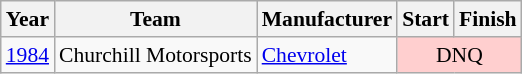<table class="wikitable" style="font-size: 90%;">
<tr>
<th>Year</th>
<th>Team</th>
<th>Manufacturer</th>
<th>Start</th>
<th>Finish</th>
</tr>
<tr>
<td><a href='#'>1984</a></td>
<td>Churchill Motorsports</td>
<td><a href='#'>Chevrolet</a></td>
<td colspan=2 align=center style="background:#FFCFCF;">DNQ</td>
</tr>
</table>
